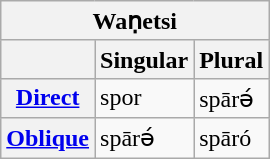<table class="wikitable">
<tr>
<th colspan="3">Waṇetsi</th>
</tr>
<tr>
<th></th>
<th>Singular</th>
<th>Plural</th>
</tr>
<tr>
<th><strong><a href='#'>Direct</a></strong></th>
<td>spor</td>
<td>spārə́</td>
</tr>
<tr>
<th><strong><a href='#'>Oblique</a></strong></th>
<td>spārə́</td>
<td>spāró</td>
</tr>
</table>
